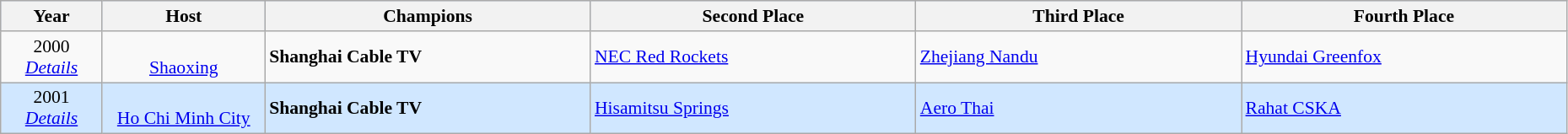<table class="wikitable" style="font-size:90%; width: 98%; text-align: center;">
<tr bgcolor=#C1D8FF>
<th width=5%>Year</th>
<th width=8%>Host</th>
<th width=16%>Champions</th>
<th width=16%>Second Place</th>
<th width=16%>Third Place</th>
<th width=16%>Fourth Place</th>
</tr>
<tr>
<td>2000<br><em><a href='#'>Details</a></em></td>
<td><br><a href='#'>Shaoxing</a></td>
<td align=left><strong> Shanghai Cable TV</strong></td>
<td align=left> <a href='#'>NEC Red Rockets</a></td>
<td align=left> <a href='#'>Zhejiang Nandu</a></td>
<td align=left> <a href='#'>Hyundai Greenfox</a></td>
</tr>
<tr bgcolor=#D0E7FF>
<td>2001<br><em><a href='#'>Details</a></em></td>
<td><br><a href='#'>Ho Chi Minh City</a></td>
<td align=left><strong> Shanghai Cable TV</strong></td>
<td align=left> <a href='#'>Hisamitsu Springs</a></td>
<td align=left> <a href='#'>Aero Thai</a></td>
<td align=left> <a href='#'>Rahat CSKA</a></td>
</tr>
</table>
